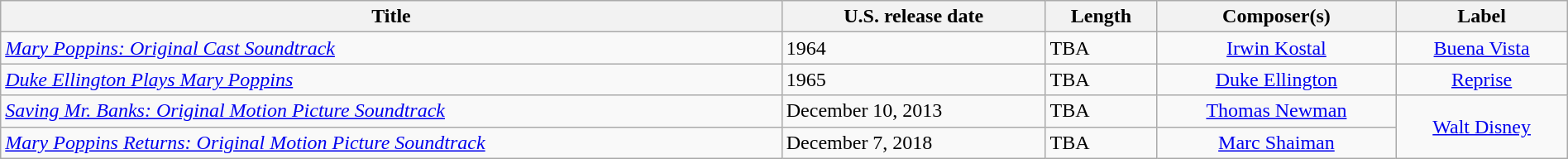<table class="wikitable" style="text-align:center; width:100%;">
<tr>
<th>Title</th>
<th>U.S. release date</th>
<th>Length</th>
<th>Composer(s)</th>
<th>Label</th>
</tr>
<tr>
<td style="text-align:left"><em><a href='#'>Mary Poppins: Original Cast Soundtrack</a></em></td>
<td style="text-align:left">1964</td>
<td style="text-align:left">TBA</td>
<td><a href='#'>Irwin Kostal</a></td>
<td><a href='#'>Buena Vista</a></td>
</tr>
<tr>
<td style="text-align:left"><em><a href='#'>Duke Ellington Plays Mary Poppins</a></em></td>
<td style="text-align:left">1965</td>
<td style="text-align:left">TBA</td>
<td><a href='#'>Duke Ellington</a></td>
<td><a href='#'>Reprise</a></td>
</tr>
<tr>
<td style="text-align:left"><em><a href='#'>Saving Mr. Banks: Original Motion Picture Soundtrack</a></em></td>
<td style="text-align:left">December 10, 2013</td>
<td style="text-align:left">TBA</td>
<td><a href='#'>Thomas Newman</a></td>
<td rowspan="2"><a href='#'>Walt Disney</a></td>
</tr>
<tr>
<td style="text-align:left"><em><a href='#'>Mary Poppins Returns: Original Motion Picture Soundtrack</a></em></td>
<td style="text-align:left">December 7, 2018</td>
<td style="text-align:left">TBA</td>
<td><a href='#'>Marc Shaiman</a></td>
</tr>
</table>
